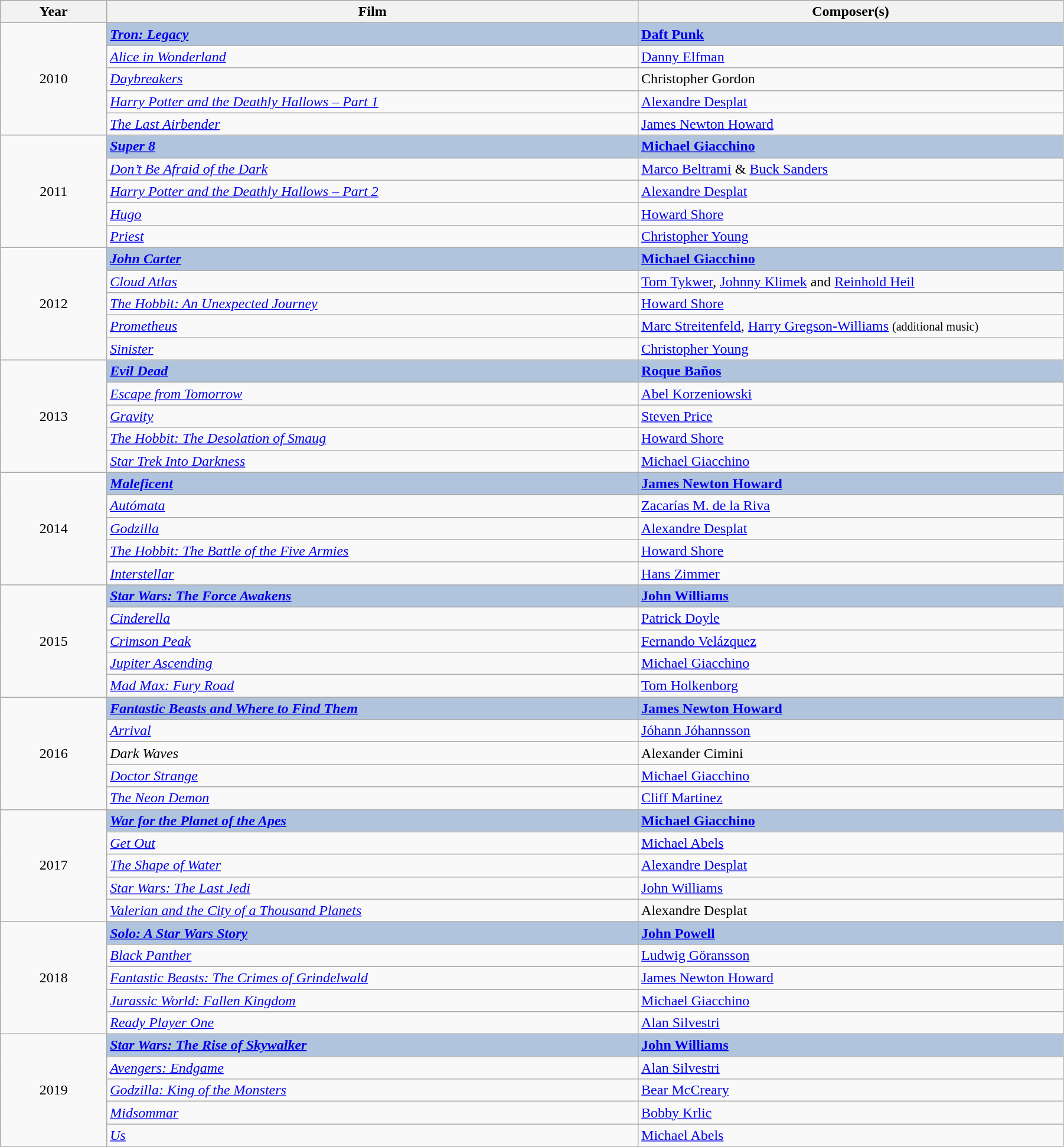<table class="wikitable" width="95%" cellpadding="5">
<tr>
<th width="10%">Year</th>
<th width="50%">Film</th>
<th width="40%">Composer(s)</th>
</tr>
<tr>
<td rowspan="5" style="text-align:center;">2010<br></td>
<td style="background:#B0C4DE;"><strong><em><a href='#'>Tron: Legacy</a></em></strong></td>
<td style="background:#B0C4DE;"><strong><a href='#'>Daft Punk</a></strong></td>
</tr>
<tr>
<td><em><a href='#'>Alice in Wonderland</a></em></td>
<td><a href='#'>Danny Elfman</a></td>
</tr>
<tr>
<td><em><a href='#'>Daybreakers</a></em></td>
<td>Christopher Gordon</td>
</tr>
<tr>
<td><em><a href='#'>Harry Potter and the Deathly Hallows – Part 1</a></em></td>
<td><a href='#'>Alexandre Desplat</a></td>
</tr>
<tr>
<td><em><a href='#'>The Last Airbender</a></em></td>
<td><a href='#'>James Newton Howard</a></td>
</tr>
<tr>
<td rowspan="5" style="text-align:center;">2011<br></td>
<td style="background:#B0C4DE;"><strong><em><a href='#'>Super 8</a></em></strong></td>
<td style="background:#B0C4DE;"><strong><a href='#'>Michael Giacchino</a></strong></td>
</tr>
<tr>
<td><em><a href='#'>Don’t Be Afraid of the Dark</a></em></td>
<td><a href='#'>Marco Beltrami</a> & <a href='#'>Buck Sanders</a></td>
</tr>
<tr>
<td><em><a href='#'>Harry Potter and the Deathly Hallows – Part 2</a></em></td>
<td><a href='#'>Alexandre Desplat</a></td>
</tr>
<tr>
<td><em><a href='#'>Hugo</a></em></td>
<td><a href='#'>Howard Shore</a></td>
</tr>
<tr>
<td><em><a href='#'>Priest</a></em></td>
<td><a href='#'>Christopher Young</a></td>
</tr>
<tr>
<td rowspan="5" style="text-align:center;">2012<br></td>
<td style="background:#B0C4DE;"><strong><em><a href='#'>John Carter</a></em></strong></td>
<td style="background:#B0C4DE;"><strong><a href='#'>Michael Giacchino</a></strong></td>
</tr>
<tr>
<td><em><a href='#'>Cloud Atlas</a></em></td>
<td><a href='#'>Tom Tykwer</a>, <a href='#'>Johnny Klimek</a> and <a href='#'>Reinhold Heil</a></td>
</tr>
<tr>
<td><em><a href='#'>The Hobbit: An Unexpected Journey</a></em></td>
<td><a href='#'>Howard Shore</a></td>
</tr>
<tr>
<td><em><a href='#'>Prometheus</a></em></td>
<td><a href='#'>Marc Streitenfeld</a>, <a href='#'>Harry Gregson-Williams</a> <small>(additional music)</small></td>
</tr>
<tr>
<td><em><a href='#'>Sinister</a></em></td>
<td><a href='#'>Christopher Young</a></td>
</tr>
<tr>
<td rowspan="5" style="text-align:center;">2013<br></td>
<td style="background:#B0C4DE;"><strong><em><a href='#'>Evil Dead</a></em></strong></td>
<td style="background:#B0C4DE;"><strong><a href='#'>Roque Baños</a></strong></td>
</tr>
<tr>
<td><em><a href='#'>Escape from Tomorrow</a></em></td>
<td><a href='#'>Abel Korzeniowski</a></td>
</tr>
<tr>
<td><em><a href='#'>Gravity</a></em></td>
<td><a href='#'>Steven Price</a></td>
</tr>
<tr>
<td><em><a href='#'>The Hobbit: The Desolation of Smaug</a></em></td>
<td><a href='#'>Howard Shore</a></td>
</tr>
<tr>
<td><em><a href='#'>Star Trek Into Darkness</a></em></td>
<td><a href='#'>Michael Giacchino</a></td>
</tr>
<tr>
<td rowspan="5" style="text-align:center;">2014<br></td>
<td style="background:#B0C4DE;"><strong><em><a href='#'>Maleficent</a></em></strong></td>
<td style="background:#B0C4DE;"><strong><a href='#'>James Newton Howard</a></strong></td>
</tr>
<tr>
<td><em><a href='#'>Autómata</a></em></td>
<td><a href='#'>Zacarías M. de la Riva</a></td>
</tr>
<tr>
<td><em><a href='#'>Godzilla</a></em></td>
<td><a href='#'>Alexandre Desplat</a></td>
</tr>
<tr>
<td><em><a href='#'>The Hobbit: The Battle of the Five Armies</a></em></td>
<td><a href='#'>Howard Shore</a></td>
</tr>
<tr>
<td><em><a href='#'>Interstellar</a></em></td>
<td><a href='#'>Hans Zimmer</a></td>
</tr>
<tr>
<td rowspan="5" style="text-align:center;">2015<br></td>
<td style="background:#B0C4DE;"><strong><em><a href='#'>Star Wars: The Force Awakens</a></em></strong></td>
<td style="background:#B0C4DE;"><strong><a href='#'>John Williams</a></strong></td>
</tr>
<tr>
<td><em><a href='#'>Cinderella</a></em></td>
<td><a href='#'>Patrick Doyle</a></td>
</tr>
<tr>
<td><em><a href='#'>Crimson Peak</a></em></td>
<td><a href='#'>Fernando Velázquez</a></td>
</tr>
<tr>
<td><em><a href='#'>Jupiter Ascending</a></em></td>
<td><a href='#'>Michael Giacchino</a></td>
</tr>
<tr>
<td><em><a href='#'>Mad Max: Fury Road</a></em></td>
<td><a href='#'>Tom Holkenborg</a></td>
</tr>
<tr>
<td rowspan="5" style="text-align:center;">2016<br></td>
<td style="background:#B0C4DE;"><strong><em><a href='#'>Fantastic Beasts and Where to Find Them</a></em></strong></td>
<td style="background:#B0C4DE;"><strong><a href='#'>James Newton Howard</a></strong></td>
</tr>
<tr>
<td><em><a href='#'>Arrival</a></em></td>
<td><a href='#'>Jóhann Jóhannsson</a></td>
</tr>
<tr>
<td><em>Dark Waves</em></td>
<td>Alexander Cimini</td>
</tr>
<tr>
<td><em><a href='#'>Doctor Strange</a></em></td>
<td><a href='#'>Michael Giacchino</a></td>
</tr>
<tr>
<td><em><a href='#'>The Neon Demon</a></em></td>
<td><a href='#'>Cliff Martinez</a></td>
</tr>
<tr>
<td rowspan="5" style="text-align:center;">2017<br></td>
<td style="background:#B0C4DE;"><strong><em><a href='#'>War for the Planet of the Apes</a></em></strong></td>
<td style="background:#B0C4DE;"><strong><a href='#'>Michael Giacchino</a></strong></td>
</tr>
<tr>
<td><em><a href='#'>Get Out</a></em></td>
<td><a href='#'>Michael Abels</a></td>
</tr>
<tr>
<td><em><a href='#'>The Shape of Water</a></em></td>
<td><a href='#'>Alexandre Desplat</a></td>
</tr>
<tr>
<td><em><a href='#'>Star Wars: The Last Jedi</a></em></td>
<td><a href='#'>John Williams</a></td>
</tr>
<tr>
<td><em><a href='#'>Valerian and the City of a Thousand Planets</a></em></td>
<td>Alexandre Desplat</td>
</tr>
<tr>
<td rowspan="5" style="text-align:center;">2018<br></td>
<td style="background:#B0C4DE;"><strong><em><a href='#'>Solo: A Star Wars Story</a></em></strong></td>
<td style="background:#B0C4DE;"><strong><a href='#'>John Powell</a></strong></td>
</tr>
<tr>
<td><em><a href='#'>Black Panther</a></em></td>
<td><a href='#'>Ludwig Göransson</a></td>
</tr>
<tr>
<td><em><a href='#'>Fantastic Beasts: The Crimes of Grindelwald</a></em></td>
<td><a href='#'>James Newton Howard</a></td>
</tr>
<tr>
<td><em><a href='#'>Jurassic World: Fallen Kingdom</a></em></td>
<td><a href='#'>Michael Giacchino</a></td>
</tr>
<tr>
<td><em><a href='#'>Ready Player One</a></em></td>
<td><a href='#'>Alan Silvestri</a></td>
</tr>
<tr>
<td rowspan="5" style="text-align:center;">2019<br></td>
<td style="background:#B0C4DE;"><strong><em><a href='#'>Star Wars: The Rise of Skywalker</a></em></strong></td>
<td style="background:#B0C4DE;"><strong><a href='#'>John Williams</a></strong></td>
</tr>
<tr>
<td><em><a href='#'>Avengers: Endgame</a></em></td>
<td><a href='#'>Alan Silvestri</a></td>
</tr>
<tr>
<td><em><a href='#'>Godzilla: King of the Monsters</a></em></td>
<td><a href='#'>Bear McCreary</a></td>
</tr>
<tr>
<td><em><a href='#'>Midsommar</a></em></td>
<td><a href='#'>Bobby Krlic</a></td>
</tr>
<tr>
<td><em><a href='#'>Us</a></em></td>
<td><a href='#'>Michael Abels</a></td>
</tr>
</table>
